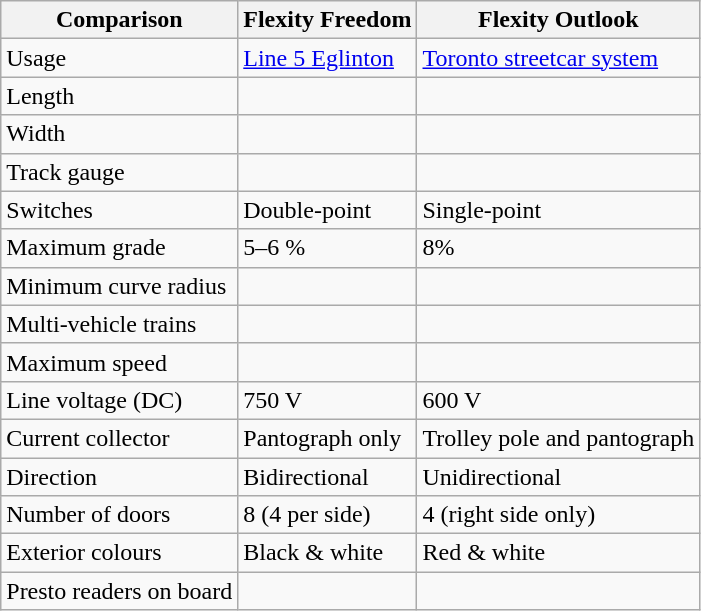<table class="wikitable collapsible collapsed">
<tr class="hintergrundfarbe5">
<th>Comparison</th>
<th>Flexity Freedom</th>
<th>Flexity Outlook</th>
</tr>
<tr>
<td>Usage</td>
<td><a href='#'>Line 5 Eglinton</a></td>
<td><a href='#'>Toronto streetcar system</a></td>
</tr>
<tr>
<td>Length</td>
<td></td>
<td></td>
</tr>
<tr>
<td>Width</td>
<td></td>
<td></td>
</tr>
<tr>
<td>Track gauge</td>
<td></td>
<td></td>
</tr>
<tr>
<td>Switches</td>
<td>Double-point</td>
<td>Single-point</td>
</tr>
<tr>
<td>Maximum grade</td>
<td>5–6 %</td>
<td>8%</td>
</tr>
<tr>
<td>Minimum curve radius</td>
<td></td>
<td></td>
</tr>
<tr>
<td>Multi-vehicle trains</td>
<td></td>
<td></td>
</tr>
<tr>
<td>Maximum speed</td>
<td></td>
<td></td>
</tr>
<tr>
<td>Line voltage (DC)</td>
<td>750 V</td>
<td>600 V</td>
</tr>
<tr>
<td>Current collector</td>
<td>Pantograph only</td>
<td>Trolley pole and pantograph</td>
</tr>
<tr>
<td>Direction</td>
<td>Bidirectional</td>
<td>Unidirectional</td>
</tr>
<tr>
<td>Number of doors</td>
<td>8 (4 per side)</td>
<td>4 (right side only)</td>
</tr>
<tr>
<td>Exterior colours</td>
<td>Black & white</td>
<td>Red & white</td>
</tr>
<tr>
<td>Presto readers on board</td>
<td></td>
<td></td>
</tr>
</table>
